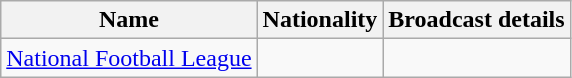<table class="wikitable">
<tr>
<th>Name</th>
<th>Nationality</th>
<th>Broadcast details</th>
</tr>
<tr>
<td><a href='#'>National Football League</a></td>
<td></td>
<td></td>
</tr>
</table>
